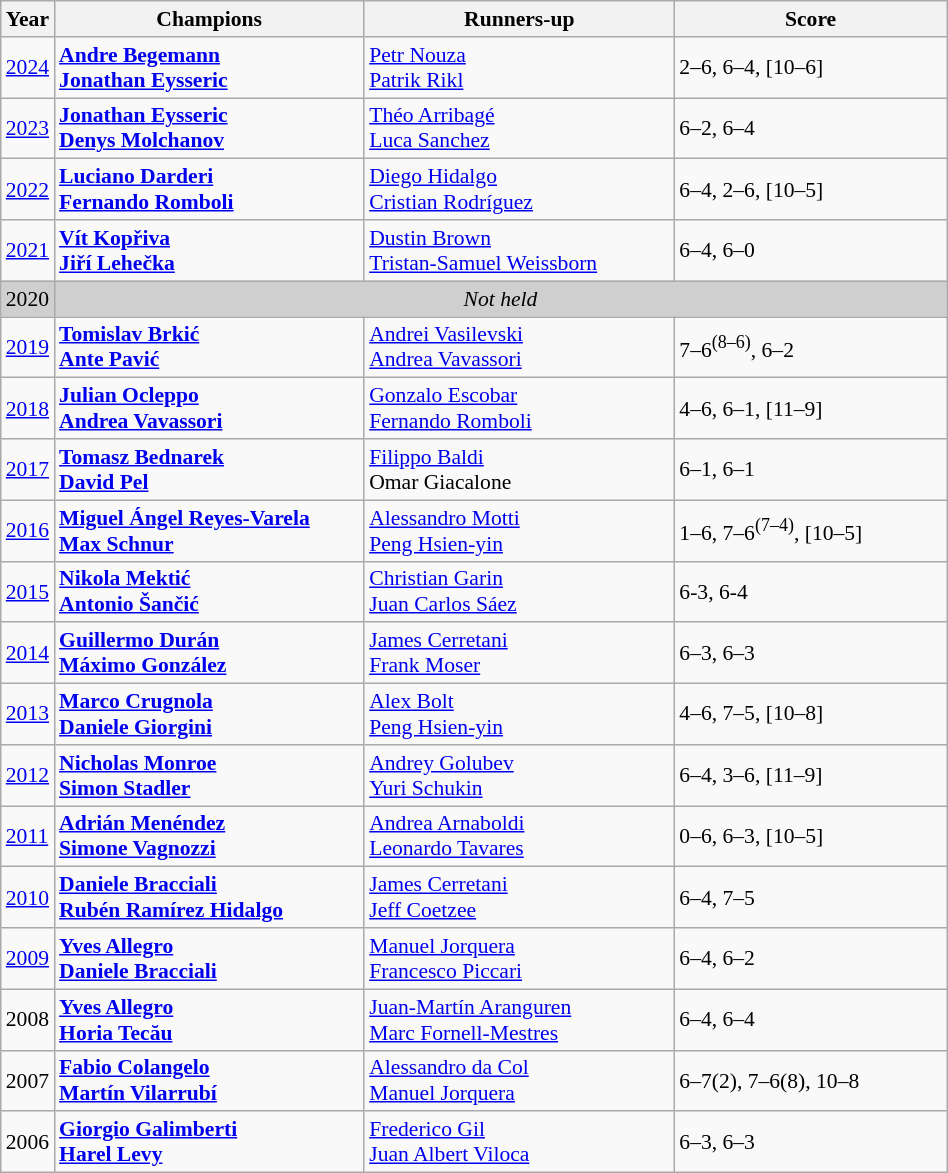<table class="wikitable" style="font-size:90%">
<tr>
<th>Year</th>
<th width="200">Champions</th>
<th width="200">Runners-up</th>
<th width="175">Score</th>
</tr>
<tr>
<td><a href='#'>2024</a></td>
<td> <strong><a href='#'>Andre Begemann</a></strong><br> <strong><a href='#'>Jonathan Eysseric</a></strong></td>
<td> <a href='#'>Petr Nouza</a><br> <a href='#'>Patrik Rikl</a></td>
<td>2–6, 6–4, [10–6]</td>
</tr>
<tr>
<td><a href='#'>2023</a></td>
<td> <strong><a href='#'>Jonathan Eysseric</a></strong><br> <strong><a href='#'>Denys Molchanov</a></strong></td>
<td> <a href='#'>Théo Arribagé</a><br> <a href='#'>Luca Sanchez</a></td>
<td>6–2, 6–4</td>
</tr>
<tr>
<td><a href='#'>2022</a></td>
<td> <strong><a href='#'>Luciano Darderi</a></strong><br> <strong><a href='#'>Fernando Romboli</a></strong></td>
<td> <a href='#'>Diego Hidalgo</a><br> <a href='#'>Cristian Rodríguez</a></td>
<td>6–4, 2–6, [10–5]</td>
</tr>
<tr>
<td><a href='#'>2021</a></td>
<td> <strong><a href='#'>Vít Kopřiva</a></strong><br> <strong><a href='#'>Jiří Lehečka</a></strong></td>
<td> <a href='#'>Dustin Brown</a><br> <a href='#'>Tristan-Samuel Weissborn</a></td>
<td>6–4, 6–0</td>
</tr>
<tr>
<td style="background:#cfcfcf">2020</td>
<td colspan=3 align=center style="background:#cfcfcf"><em>Not held</em></td>
</tr>
<tr>
<td><a href='#'>2019</a></td>
<td> <strong><a href='#'>Tomislav Brkić</a></strong><br> <strong><a href='#'>Ante Pavić</a></strong></td>
<td> <a href='#'>Andrei Vasilevski</a><br> <a href='#'>Andrea Vavassori</a></td>
<td>7–6<sup>(8–6)</sup>, 6–2</td>
</tr>
<tr>
<td><a href='#'>2018</a></td>
<td> <strong><a href='#'>Julian Ocleppo</a></strong><br> <strong><a href='#'>Andrea Vavassori</a></strong></td>
<td> <a href='#'>Gonzalo Escobar</a><br> <a href='#'>Fernando Romboli</a></td>
<td>4–6, 6–1, [11–9]</td>
</tr>
<tr>
<td><a href='#'>2017</a></td>
<td> <strong><a href='#'>Tomasz Bednarek</a></strong><br> <strong><a href='#'>David Pel</a></strong></td>
<td> <a href='#'>Filippo Baldi</a><br> Omar Giacalone</td>
<td>6–1, 6–1</td>
</tr>
<tr>
<td><a href='#'>2016</a></td>
<td> <strong><a href='#'>Miguel Ángel Reyes-Varela</a></strong><br> <strong><a href='#'>Max Schnur</a></strong></td>
<td> <a href='#'>Alessandro Motti</a><br> <a href='#'>Peng Hsien-yin</a></td>
<td>1–6, 7–6<sup>(7–4)</sup>, [10–5]</td>
</tr>
<tr>
<td><a href='#'>2015</a></td>
<td> <strong><a href='#'>Nikola Mektić</a></strong><br> <strong><a href='#'>Antonio Šančić</a></strong></td>
<td> <a href='#'>Christian Garin</a><br> <a href='#'>Juan Carlos Sáez</a></td>
<td>6-3, 6-4</td>
</tr>
<tr>
<td><a href='#'>2014</a></td>
<td> <strong><a href='#'>Guillermo Durán</a></strong><br> <strong><a href='#'>Máximo González</a></strong></td>
<td> <a href='#'>James Cerretani</a><br> <a href='#'>Frank Moser</a></td>
<td>6–3, 6–3</td>
</tr>
<tr>
<td><a href='#'>2013</a></td>
<td> <strong><a href='#'>Marco Crugnola</a></strong><br> <strong><a href='#'>Daniele Giorgini</a></strong></td>
<td> <a href='#'>Alex Bolt</a><br> <a href='#'>Peng Hsien-yin</a></td>
<td>4–6, 7–5, [10–8]</td>
</tr>
<tr>
<td><a href='#'>2012</a></td>
<td> <strong><a href='#'>Nicholas Monroe</a></strong><br> <strong><a href='#'>Simon Stadler</a></strong></td>
<td> <a href='#'>Andrey Golubev</a><br> <a href='#'>Yuri Schukin</a></td>
<td>6–4, 3–6, [11–9]</td>
</tr>
<tr>
<td><a href='#'>2011</a></td>
<td> <strong><a href='#'>Adrián Menéndez</a></strong><br> <strong><a href='#'>Simone Vagnozzi</a></strong></td>
<td> <a href='#'>Andrea Arnaboldi</a><br> <a href='#'>Leonardo Tavares</a></td>
<td>0–6, 6–3, [10–5]</td>
</tr>
<tr>
<td><a href='#'>2010</a></td>
<td> <strong><a href='#'>Daniele Bracciali</a></strong><br> <strong><a href='#'>Rubén Ramírez Hidalgo</a></strong></td>
<td> <a href='#'>James Cerretani</a><br> <a href='#'>Jeff Coetzee</a></td>
<td>6–4, 7–5</td>
</tr>
<tr>
<td><a href='#'>2009</a></td>
<td> <strong><a href='#'>Yves Allegro</a></strong><br> <strong><a href='#'>Daniele Bracciali</a></strong></td>
<td> <a href='#'>Manuel Jorquera</a><br> <a href='#'>Francesco Piccari</a></td>
<td>6–4, 6–2</td>
</tr>
<tr>
<td>2008</td>
<td> <strong><a href='#'>Yves Allegro</a></strong> <br>  <strong><a href='#'>Horia Tecău</a></strong></td>
<td> <a href='#'>Juan-Martín Aranguren</a> <br>  <a href='#'>Marc Fornell-Mestres</a></td>
<td>6–4, 6–4</td>
</tr>
<tr>
<td>2007</td>
<td> <strong><a href='#'>Fabio Colangelo</a></strong> <br>  <strong><a href='#'>Martín Vilarrubí</a></strong></td>
<td> <a href='#'>Alessandro da Col</a> <br>  <a href='#'>Manuel Jorquera</a></td>
<td>6–7(2), 7–6(8), 10–8</td>
</tr>
<tr>
<td>2006</td>
<td> <strong><a href='#'>Giorgio Galimberti</a></strong> <br>  <strong><a href='#'>Harel Levy</a></strong></td>
<td> <a href='#'>Frederico Gil</a> <br>  <a href='#'>Juan Albert Viloca</a></td>
<td>6–3, 6–3</td>
</tr>
</table>
